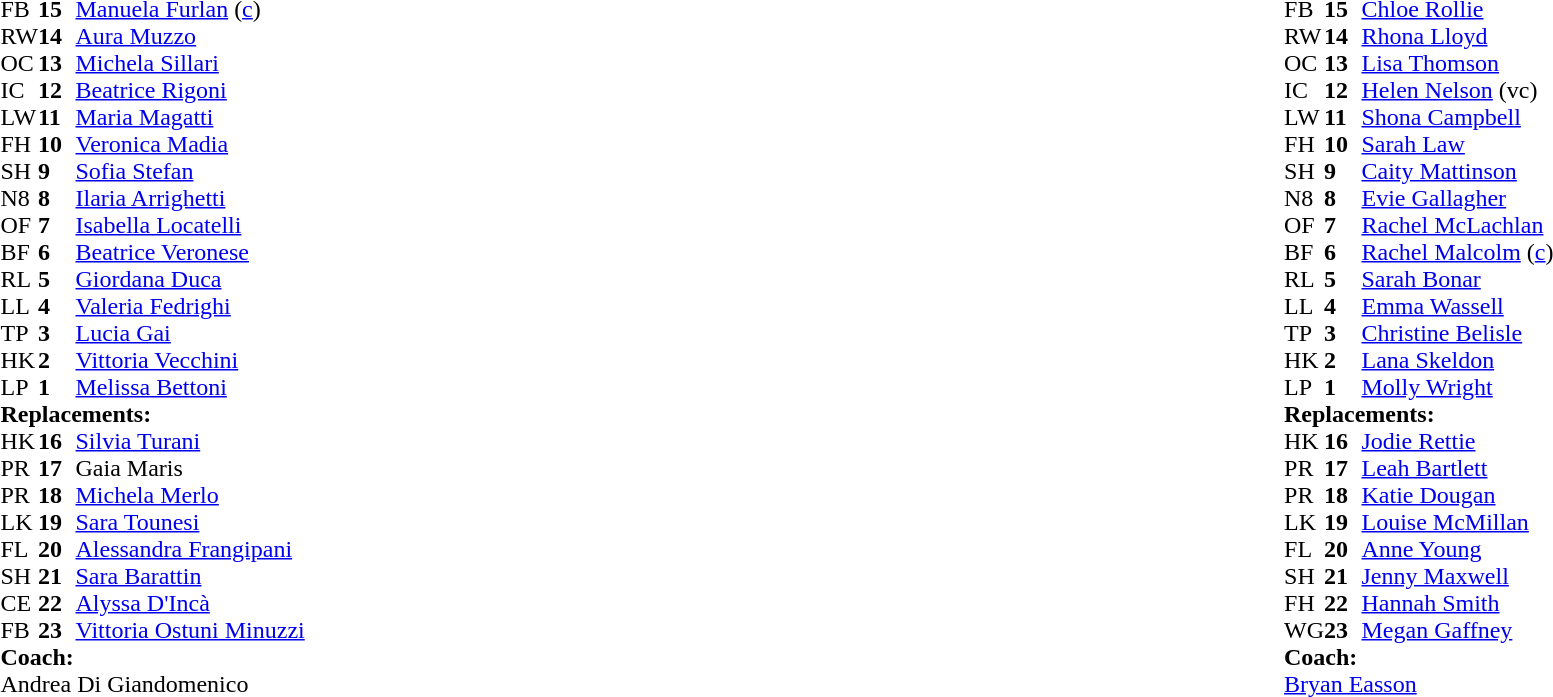<table style="width:100%">
<tr>
<td style="vertical-align:top; width:50%"><br><table cellspacing="0" cellpadding="0">
<tr>
<th width="25"></th>
<th width="25"></th>
</tr>
<tr>
<td>FB</td>
<td><strong>15</strong></td>
<td><a href='#'>Manuela Furlan</a> (<a href='#'>c</a>)</td>
<td></td>
<td></td>
<td></td>
<td></td>
</tr>
<tr>
<td>RW</td>
<td><strong>14</strong></td>
<td><a href='#'>Aura Muzzo</a></td>
</tr>
<tr>
<td>OC</td>
<td><strong>13</strong></td>
<td><a href='#'>Michela Sillari</a></td>
</tr>
<tr>
<td>IC</td>
<td><strong>12</strong></td>
<td><a href='#'>Beatrice Rigoni</a></td>
</tr>
<tr>
<td>LW</td>
<td><strong>11</strong></td>
<td><a href='#'>Maria Magatti</a></td>
</tr>
<tr>
<td>FH</td>
<td><strong>10</strong></td>
<td><a href='#'>Veronica Madia</a></td>
</tr>
<tr>
<td>SH</td>
<td><strong>9</strong></td>
<td><a href='#'>Sofia Stefan</a></td>
<td></td>
<td></td>
</tr>
<tr>
<td>N8</td>
<td><strong>8</strong></td>
<td><a href='#'>Ilaria Arrighetti</a></td>
</tr>
<tr>
<td>OF</td>
<td><strong>7</strong></td>
<td><a href='#'>Isabella Locatelli</a></td>
</tr>
<tr>
<td>BF</td>
<td><strong>6</strong></td>
<td><a href='#'>Beatrice Veronese</a></td>
<td></td>
<td></td>
</tr>
<tr>
<td>RL</td>
<td><strong>5</strong></td>
<td><a href='#'>Giordana Duca</a></td>
</tr>
<tr>
<td>LL</td>
<td><strong>4</strong></td>
<td><a href='#'>Valeria Fedrighi</a></td>
</tr>
<tr>
<td>TP</td>
<td><strong>3</strong></td>
<td><a href='#'>Lucia Gai</a></td>
</tr>
<tr>
<td>HK</td>
<td><strong>2</strong></td>
<td><a href='#'>Vittoria Vecchini</a></td>
<td></td>
<td></td>
</tr>
<tr>
<td>LP</td>
<td><strong>1</strong></td>
<td><a href='#'>Melissa Bettoni</a></td>
</tr>
<tr>
<td colspan="3"><strong>Replacements:</strong></td>
</tr>
<tr>
<td>HK</td>
<td><strong>16</strong></td>
<td><a href='#'>Silvia Turani</a></td>
<td></td>
<td></td>
</tr>
<tr>
<td>PR</td>
<td><strong>17</strong></td>
<td>Gaia Maris</td>
</tr>
<tr>
<td>PR</td>
<td><strong>18</strong></td>
<td><a href='#'>Michela Merlo</a></td>
</tr>
<tr>
<td>LK</td>
<td><strong>19</strong></td>
<td><a href='#'>Sara Tounesi</a></td>
<td></td>
<td></td>
</tr>
<tr>
<td>FL</td>
<td><strong>20</strong></td>
<td><a href='#'>Alessandra Frangipani</a></td>
</tr>
<tr>
<td>SH</td>
<td><strong>21</strong></td>
<td><a href='#'>Sara Barattin</a></td>
<td></td>
<td></td>
</tr>
<tr>
<td>CE</td>
<td><strong>22</strong></td>
<td><a href='#'>Alyssa D'Incà</a></td>
</tr>
<tr>
<td>FB</td>
<td><strong>23</strong></td>
<td><a href='#'>Vittoria Ostuni Minuzzi</a></td>
<td></td>
<td></td>
<td></td>
<td></td>
</tr>
<tr>
<td colspan="3"><strong>Coach:</strong></td>
</tr>
<tr>
<td colspan="3">Andrea Di Giandomenico</td>
</tr>
</table>
</td>
<td style="vertical-align:top"></td>
<td style="vertical-align:top; width:50%"><br><table cellspacing="0" cellpadding="0" style="margin:auto">
<tr>
<th width="25"></th>
<th width="25"></th>
</tr>
<tr>
<td>FB</td>
<td><strong>15</strong></td>
<td><a href='#'>Chloe Rollie</a></td>
</tr>
<tr>
<td>RW</td>
<td><strong>14</strong></td>
<td><a href='#'>Rhona Lloyd</a></td>
</tr>
<tr>
<td>OC</td>
<td><strong>13</strong></td>
<td><a href='#'>Lisa Thomson</a></td>
</tr>
<tr>
<td>IC</td>
<td><strong>12</strong></td>
<td><a href='#'>Helen Nelson</a> (vc)</td>
</tr>
<tr>
<td>LW</td>
<td><strong>11</strong></td>
<td><a href='#'>Shona Campbell</a></td>
</tr>
<tr>
<td>FH</td>
<td><strong>10</strong></td>
<td><a href='#'>Sarah Law</a></td>
<td></td>
<td></td>
</tr>
<tr>
<td>SH</td>
<td><strong>9</strong></td>
<td><a href='#'>Caity Mattinson</a></td>
<td></td>
<td></td>
</tr>
<tr>
<td>N8</td>
<td><strong>8</strong></td>
<td><a href='#'>Evie Gallagher</a></td>
</tr>
<tr>
<td>OF</td>
<td><strong>7</strong></td>
<td><a href='#'>Rachel McLachlan</a></td>
<td></td>
<td></td>
</tr>
<tr>
<td>BF</td>
<td><strong>6</strong></td>
<td><a href='#'>Rachel Malcolm</a> (<a href='#'>c</a>)</td>
</tr>
<tr>
<td>RL</td>
<td><strong>5</strong></td>
<td><a href='#'>Sarah Bonar</a></td>
</tr>
<tr>
<td>LL</td>
<td><strong>4</strong></td>
<td><a href='#'>Emma Wassell</a></td>
</tr>
<tr>
<td>TP</td>
<td><strong>3</strong></td>
<td><a href='#'>Christine Belisle</a></td>
</tr>
<tr>
<td>HK</td>
<td><strong>2</strong></td>
<td><a href='#'>Lana Skeldon</a></td>
</tr>
<tr>
<td>LP</td>
<td><strong>1</strong></td>
<td><a href='#'>Molly Wright</a></td>
<td></td>
<td></td>
</tr>
<tr>
<td colspan="3"><strong>Replacements:</strong></td>
</tr>
<tr>
<td>HK</td>
<td><strong>16</strong></td>
<td><a href='#'>Jodie Rettie</a></td>
</tr>
<tr>
<td>PR</td>
<td><strong>17</strong></td>
<td><a href='#'>Leah Bartlett</a></td>
<td></td>
<td></td>
</tr>
<tr>
<td>PR</td>
<td><strong>18</strong></td>
<td><a href='#'>Katie Dougan</a></td>
</tr>
<tr>
<td>LK</td>
<td><strong>19</strong></td>
<td><a href='#'>Louise McMillan</a></td>
<td></td>
<td></td>
</tr>
<tr>
<td>FL</td>
<td><strong>20</strong></td>
<td><a href='#'>Anne Young</a></td>
</tr>
<tr>
<td>SH</td>
<td><strong>21</strong></td>
<td><a href='#'>Jenny Maxwell</a></td>
<td></td>
<td></td>
<td></td>
</tr>
<tr>
<td>FH</td>
<td><strong>22</strong></td>
<td><a href='#'>Hannah Smith</a></td>
<td></td>
<td></td>
</tr>
<tr>
<td>WG</td>
<td><strong>23</strong></td>
<td><a href='#'>Megan Gaffney</a></td>
<td></td>
<td></td>
</tr>
<tr>
<td colspan="3"><strong>Coach:</strong></td>
</tr>
<tr>
<td colspan="3"><a href='#'>Bryan Easson</a></td>
<td></td>
<td></td>
</tr>
</table>
</td>
</tr>
</table>
